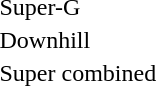<table>
<tr>
<td>Super-G<br></td>
<td></td>
<td></td>
<td></td>
</tr>
<tr>
<td>Downhill<br></td>
<td></td>
<td></td>
<td></td>
</tr>
<tr>
<td>Super combined<br></td>
<td></td>
<td></td>
<td></td>
</tr>
</table>
